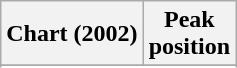<table class="wikitable sortable plainrowheaders">
<tr>
<th scope="col">Chart (2002)</th>
<th scope="col">Peak<br>position</th>
</tr>
<tr>
</tr>
<tr>
</tr>
<tr>
</tr>
</table>
